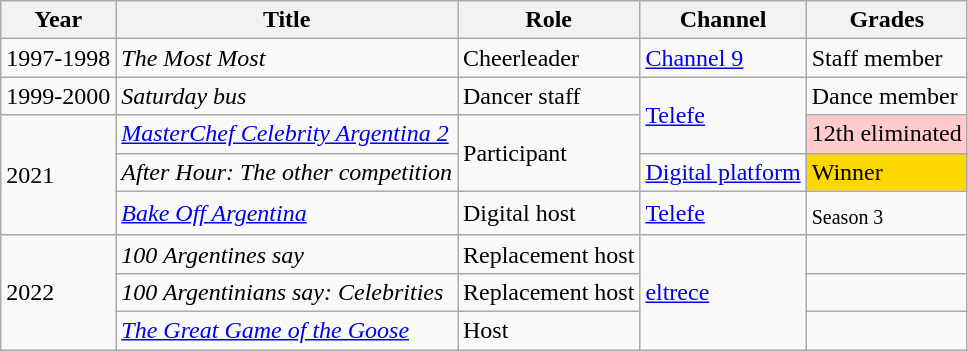<table class="wikitable">
<tr>
<th>Year</th>
<th>Title</th>
<th>Role</th>
<th>Channel</th>
<th>Grades</th>
</tr>
<tr>
<td>1997-1998</td>
<td><em>The Most Most</em></td>
<td>Cheerleader</td>
<td><a href='#'>Channel 9</a></td>
<td>Staff member</td>
</tr>
<tr>
<td>1999-2000</td>
<td><em>Saturday bus</em></td>
<td>Dancer staff</td>
<td rowspan="2"><a href='#'>Telefe</a></td>
<td>Dance member</td>
</tr>
<tr>
<td rowspan="3">2021</td>
<td><em><a href='#'>MasterChef Celebrity Argentina 2</a></em></td>
<td rowspan="2">Participant</td>
<td bgcolor="#ffcccb">12th eliminated</td>
</tr>
<tr>
<td><em>After Hour: The other competition</em></td>
<td><a href='#'>Digital platform</a></td>
<td bgcolor="gold">Winner</td>
</tr>
<tr>
<td><em><a href='#'>Bake Off Argentina</a></em></td>
<td>Digital host</td>
<td><a href='#'>Telefe</a></td>
<td><sub>Season 3</sub></td>
</tr>
<tr>
<td rowspan="3">2022</td>
<td><em>100 Argentines say</em></td>
<td>Replacement host</td>
<td rowspan="3"><a href='#'>eltrece</a></td>
<td></td>
</tr>
<tr>
<td><em>100 Argentinians say: Celebrities</em></td>
<td>Replacement host</td>
<td></td>
</tr>
<tr>
<td><em><a href='#'>The Great Game of the Goose</a></em></td>
<td>Host</td>
<td></td>
</tr>
</table>
